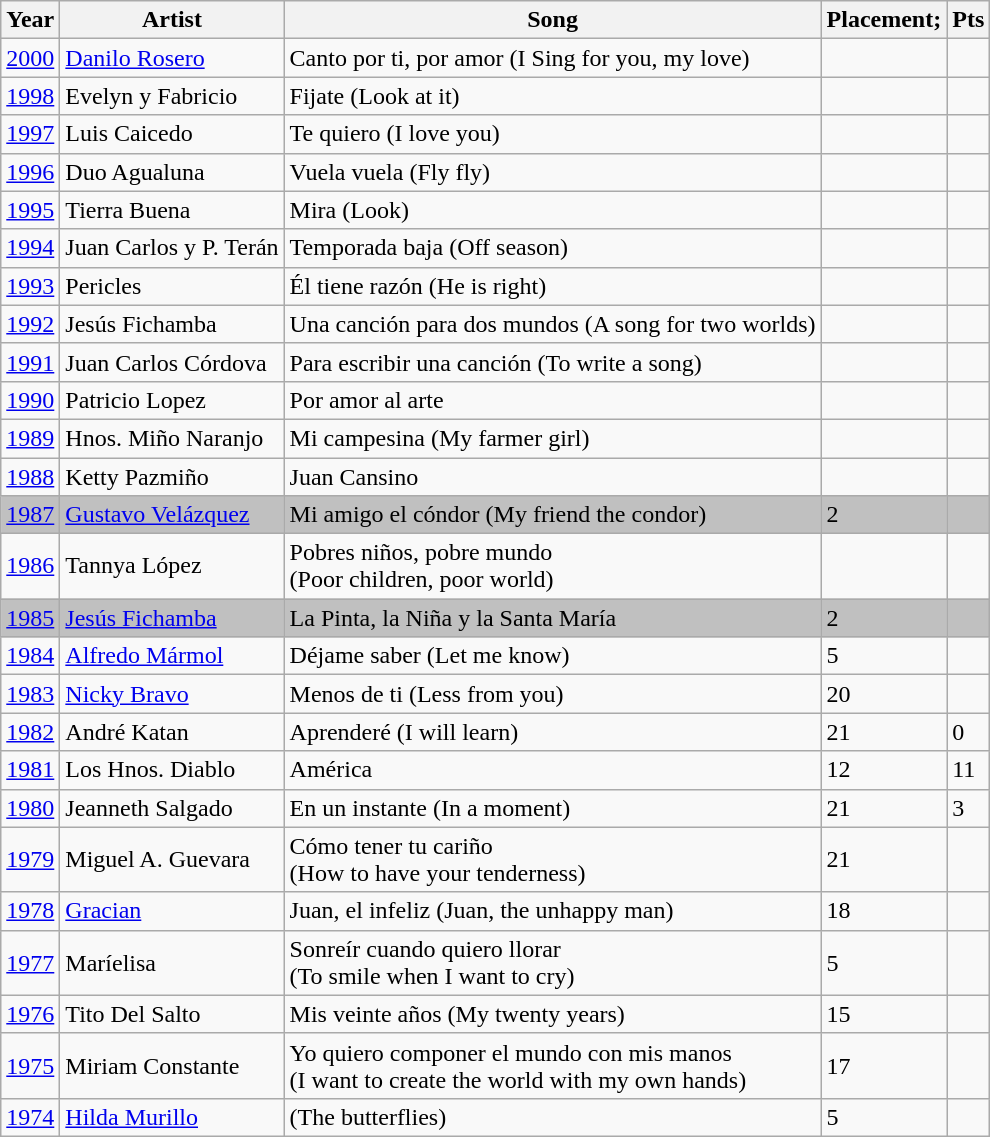<table class="sortable wikitable">
<tr>
<th>Year</th>
<th>Artist</th>
<th>Song</th>
<th>Placement;</th>
<th>Pts</th>
</tr>
<tr>
<td><a href='#'>2000</a></td>
<td><a href='#'>Danilo Rosero</a></td>
<td>Canto por ti, por amor (I Sing for you, my love)</td>
<td></td>
<td></td>
</tr>
<tr>
<td><a href='#'>1998</a></td>
<td>Evelyn y Fabricio</td>
<td>Fijate (Look at it)</td>
<td></td>
<td></td>
</tr>
<tr>
<td><a href='#'>1997</a></td>
<td>Luis Caicedo</td>
<td>Te quiero (I love you)</td>
<td></td>
<td></td>
</tr>
<tr>
<td><a href='#'>1996</a></td>
<td>Duo Agualuna</td>
<td>Vuela vuela (Fly fly)</td>
<td></td>
<td></td>
</tr>
<tr>
<td><a href='#'>1995</a></td>
<td>Tierra Buena</td>
<td>Mira (Look)</td>
<td></td>
<td></td>
</tr>
<tr>
<td><a href='#'>1994</a></td>
<td>Juan Carlos y P. Terán</td>
<td>Temporada baja (Off season)</td>
<td></td>
<td></td>
</tr>
<tr>
<td><a href='#'>1993</a></td>
<td>Pericles</td>
<td>Él tiene razón (He is right)</td>
<td></td>
<td></td>
</tr>
<tr>
<td><a href='#'>1992</a></td>
<td>Jesús Fichamba</td>
<td>Una canción para dos mundos (A song for two worlds)</td>
<td></td>
<td></td>
</tr>
<tr>
<td><a href='#'>1991</a></td>
<td>Juan Carlos Córdova</td>
<td>Para escribir una canción (To write a song)</td>
<td></td>
<td></td>
</tr>
<tr>
<td><a href='#'>1990</a></td>
<td>Patricio Lopez</td>
<td>Por amor al arte</td>
<td></td>
<td></td>
</tr>
<tr>
<td><a href='#'>1989</a></td>
<td>Hnos. Miño Naranjo</td>
<td>Mi campesina (My farmer girl)</td>
<td></td>
<td></td>
</tr>
<tr>
<td><a href='#'>1988</a></td>
<td>Ketty Pazmiño</td>
<td>Juan Cansino</td>
<td></td>
<td></td>
</tr>
<tr bgcolor="silver">
<td><a href='#'>1987</a></td>
<td><a href='#'>Gustavo Velázquez</a></td>
<td>Mi amigo el cóndor (My friend the condor)</td>
<td>2</td>
<td></td>
</tr>
<tr>
<td><a href='#'>1986</a></td>
<td>Tannya López</td>
<td>Pobres niños, pobre mundo<br>(Poor children, poor world)</td>
<td></td>
<td></td>
</tr>
<tr bgcolor="silver">
<td><a href='#'>1985</a></td>
<td><a href='#'>Jesús Fichamba</a></td>
<td>La Pinta, la Niña y la Santa María</td>
<td>2</td>
<td></td>
</tr>
<tr>
<td><a href='#'>1984</a></td>
<td><a href='#'>Alfredo Mármol</a></td>
<td>Déjame saber (Let me know)</td>
<td>5</td>
<td></td>
</tr>
<tr>
<td><a href='#'>1983</a></td>
<td><a href='#'>Nicky Bravo</a></td>
<td>Menos de ti (Less from you)</td>
<td>20</td>
<td></td>
</tr>
<tr>
<td><a href='#'>1982</a></td>
<td>André Katan</td>
<td>Aprenderé (I will learn)</td>
<td>21</td>
<td>0</td>
</tr>
<tr>
<td><a href='#'>1981</a></td>
<td>Los Hnos. Diablo</td>
<td>América</td>
<td>12</td>
<td>11</td>
</tr>
<tr>
<td><a href='#'>1980</a></td>
<td>Jeanneth Salgado</td>
<td>En un instante (In a moment)</td>
<td>21</td>
<td>3</td>
</tr>
<tr>
<td><a href='#'>1979</a></td>
<td>Miguel A. Guevara</td>
<td>Cómo tener tu cariño<br>(How to have your tenderness)</td>
<td>21</td>
<td></td>
</tr>
<tr>
<td><a href='#'>1978</a></td>
<td><a href='#'>Gracian</a></td>
<td>Juan, el infeliz (Juan, the unhappy man)</td>
<td>18</td>
<td></td>
</tr>
<tr>
<td><a href='#'>1977</a></td>
<td>Maríelisa</td>
<td>Sonreír cuando quiero llorar<br>(To smile when I want to cry)</td>
<td>5</td>
<td></td>
</tr>
<tr>
<td><a href='#'>1976</a></td>
<td>Tito Del Salto</td>
<td>Mis veinte años (My twenty years)</td>
<td>15</td>
<td></td>
</tr>
<tr>
<td><a href='#'>1975</a></td>
<td>Miriam Constante</td>
<td>Yo quiero componer el mundo con mis manos<br>(I want to create the world with my own hands)</td>
<td>17</td>
<td></td>
</tr>
<tr>
<td><a href='#'>1974</a></td>
<td><a href='#'>Hilda Murillo</a></td>
<td> (The butterflies)</td>
<td>5</td>
<td></td>
</tr>
</table>
